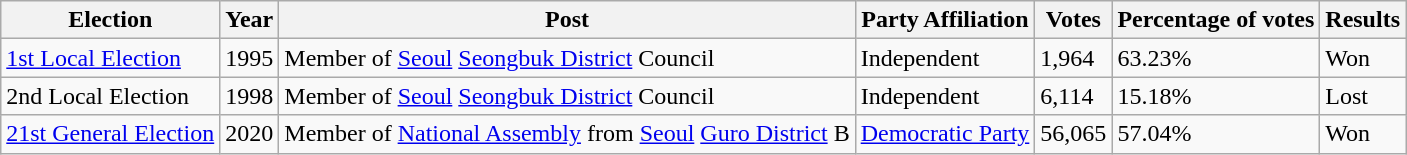<table class="wikitable">
<tr>
<th>Election</th>
<th>Year</th>
<th>Post</th>
<th>Party Affiliation</th>
<th>Votes</th>
<th>Percentage of votes</th>
<th>Results</th>
</tr>
<tr>
<td><a href='#'>1st Local Election</a></td>
<td>1995</td>
<td>Member of <a href='#'>Seoul</a> <a href='#'>Seongbuk District</a> Council</td>
<td>Independent</td>
<td>1,964</td>
<td>63.23%</td>
<td>Won</td>
</tr>
<tr>
<td>2nd Local Election</td>
<td>1998</td>
<td>Member of <a href='#'>Seoul</a> <a href='#'>Seongbuk District</a> Council</td>
<td>Independent</td>
<td>6,114</td>
<td>15.18%</td>
<td>Lost</td>
</tr>
<tr>
<td><a href='#'>21st General Election</a></td>
<td>2020</td>
<td>Member of <a href='#'>National Assembly</a> from <a href='#'>Seoul</a> <a href='#'>Guro District</a> B</td>
<td><a href='#'>Democratic Party</a></td>
<td>56,065</td>
<td>57.04%</td>
<td>Won</td>
</tr>
</table>
